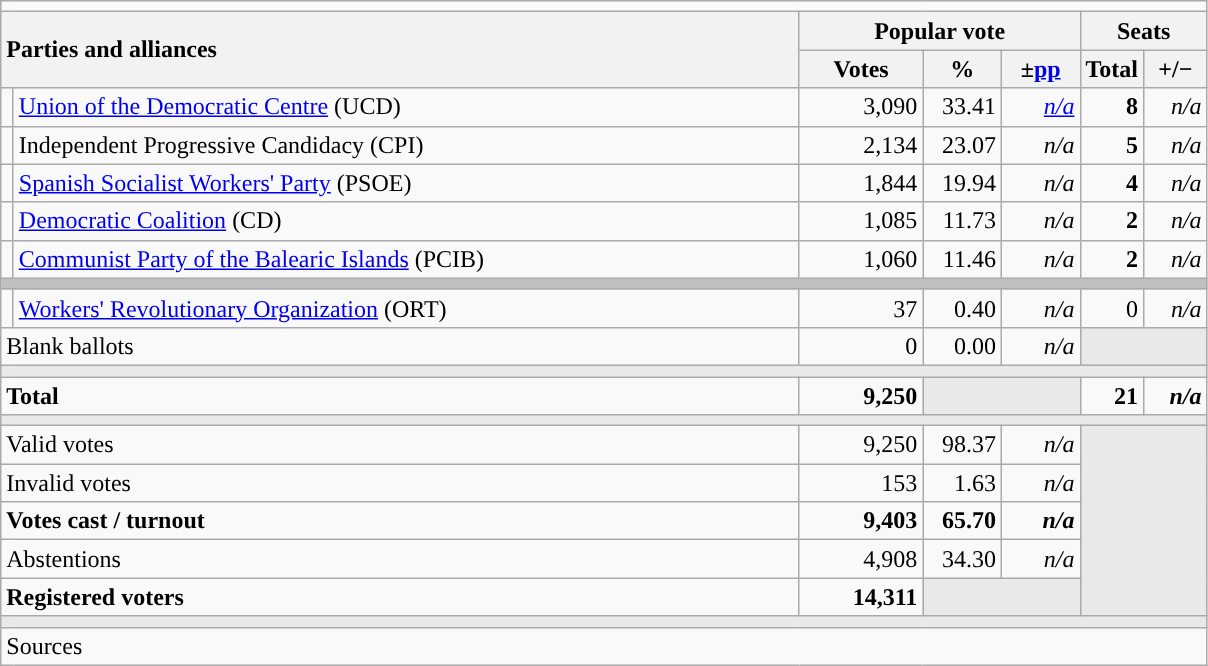<table class="wikitable" style="text-align:right;">
<tr>
<td colspan="7"></td>
</tr>
<tr>
<th style="text-align:left;" rowspan="2" colspan="2" width="525">Parties and alliances</th>
<th colspan="3">Popular vote</th>
<th colspan="2">Seats</th>
</tr>
<tr>
<th width="75">Votes</th>
<th width="45">%</th>
<th width="45">±<a href='#'>pp</a></th>
<th width="35">Total</th>
<th width="35">+/−</th>
</tr>
<tr>
<td width="1" style="color:inherit;background:"></td>
<td align="left"><a href='#'>Union of the Democratic Centre</a> (UCD)</td>
<td>3,090</td>
<td>33.41</td>
<td><em><a href='#'>n/a</a></em></td>
<td><strong>8</strong></td>
<td><em>n/a</em></td>
</tr>
<tr>
<td style="color:inherit;background:"></td>
<td align="left">Independent Progressive Candidacy (CPI)</td>
<td>2,134</td>
<td>23.07</td>
<td><em>n/a</em></td>
<td><strong>5</strong></td>
<td><em>n/a</em></td>
</tr>
<tr>
<td style="color:inherit;background:"></td>
<td align="left"><a href='#'>Spanish Socialist Workers' Party</a> (PSOE)</td>
<td>1,844</td>
<td>19.94</td>
<td><em>n/a</em></td>
<td><strong>4</strong></td>
<td><em>n/a</em></td>
</tr>
<tr>
<td style="color:inherit;background:"></td>
<td align="left"><a href='#'>Democratic Coalition</a> (CD)</td>
<td>1,085</td>
<td>11.73</td>
<td><em>n/a</em></td>
<td><strong>2</strong></td>
<td><em>n/a</em></td>
</tr>
<tr>
<td style="color:inherit;background:"></td>
<td align="left"><a href='#'>Communist Party of the Balearic Islands</a> (PCIB)</td>
<td>1,060</td>
<td>11.46</td>
<td><em>n/a</em></td>
<td><strong>2</strong></td>
<td><em>n/a</em></td>
</tr>
<tr>
<td colspan="7" bgcolor="#C0C0C0"></td>
</tr>
<tr>
<td style="color:inherit;background:"></td>
<td align="left"><a href='#'>Workers' Revolutionary Organization</a> (ORT)</td>
<td>37</td>
<td>0.40</td>
<td><em>n/a</em></td>
<td>0</td>
<td><em>n/a</em></td>
</tr>
<tr>
<td align="left" colspan="2">Blank ballots</td>
<td>0</td>
<td>0.00</td>
<td><em>n/a</em></td>
<td bgcolor="#E9E9E9" colspan="2"></td>
</tr>
<tr>
<td colspan="7" bgcolor="#E9E9E9"></td>
</tr>
<tr style="font-weight:bold;">
<td align="left" colspan="2">Total</td>
<td>9,250</td>
<td bgcolor="#E9E9E9" colspan="2"></td>
<td>21</td>
<td><em>n/a</em></td>
</tr>
<tr>
<td colspan="7" bgcolor="#E9E9E9"></td>
</tr>
<tr>
<td align="left" colspan="2">Valid votes</td>
<td>9,250</td>
<td>98.37</td>
<td><em>n/a</em></td>
<td bgcolor="#E9E9E9" colspan="2" rowspan="5"></td>
</tr>
<tr>
<td align="left" colspan="2">Invalid votes</td>
<td>153</td>
<td>1.63</td>
<td><em>n/a</em></td>
</tr>
<tr style="font-weight:bold;">
<td align="left" colspan="2">Votes cast / turnout</td>
<td>9,403</td>
<td>65.70</td>
<td><em>n/a</em></td>
</tr>
<tr>
<td align="left" colspan="2">Abstentions</td>
<td>4,908</td>
<td>34.30</td>
<td><em>n/a</em></td>
</tr>
<tr style="font-weight:bold;">
<td align="left" colspan="2">Registered voters</td>
<td>14,311</td>
<td bgcolor="#E9E9E9" colspan="2"></td>
</tr>
<tr>
<td colspan="7" bgcolor="#E9E9E9"></td>
</tr>
<tr>
<td align="left" colspan="7">Sources</td>
</tr>
</table>
